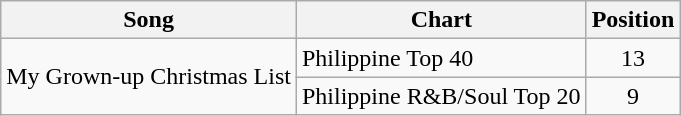<table class="wikitable">
<tr>
<th>Song</th>
<th>Chart</th>
<th>Position</th>
</tr>
<tr>
<td rowspan="2">My Grown-up Christmas List</td>
<td>Philippine Top 40</td>
<td align="center">13</td>
</tr>
<tr>
<td>Philippine R&B/Soul Top 20</td>
<td align="center">9</td>
</tr>
</table>
